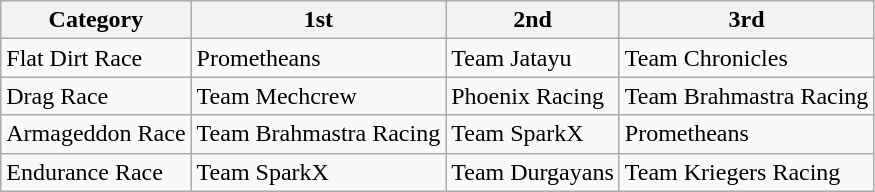<table class="wikitable">
<tr>
<th>Category</th>
<th>1st</th>
<th>2nd</th>
<th>3rd</th>
</tr>
<tr>
<td>Flat Dirt Race</td>
<td>Prometheans</td>
<td>Team Jatayu</td>
<td>Team Chronicles</td>
</tr>
<tr>
<td>Drag Race</td>
<td>Team Mechcrew</td>
<td>Phoenix Racing</td>
<td>Team Brahmastra Racing</td>
</tr>
<tr>
<td>Armageddon Race</td>
<td>Team Brahmastra Racing</td>
<td>Team SparkX</td>
<td>Prometheans</td>
</tr>
<tr>
<td>Endurance Race</td>
<td>Team SparkX</td>
<td>Team Durgayans</td>
<td>Team Kriegers Racing</td>
</tr>
</table>
